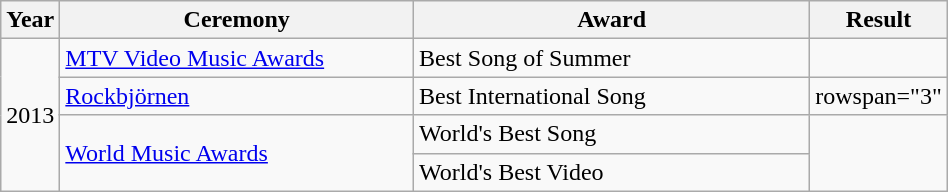<table class="wikitable" style="width:50%;">
<tr>
<th width=5%>Year</th>
<th style="width:40%;">Ceremony</th>
<th style="width:45%;">Award</th>
<th style="width:10%;">Result</th>
</tr>
<tr>
<td rowspan="4">2013</td>
<td><a href='#'>MTV Video Music Awards</a></td>
<td>Best Song of Summer</td>
<td></td>
</tr>
<tr>
<td><a href='#'>Rockbjörnen</a></td>
<td>Best International Song</td>
<td>rowspan="3" </td>
</tr>
<tr>
<td rowspan="2"><a href='#'>World Music Awards</a></td>
<td>World's Best Song</td>
</tr>
<tr>
<td>World's Best Video</td>
</tr>
</table>
